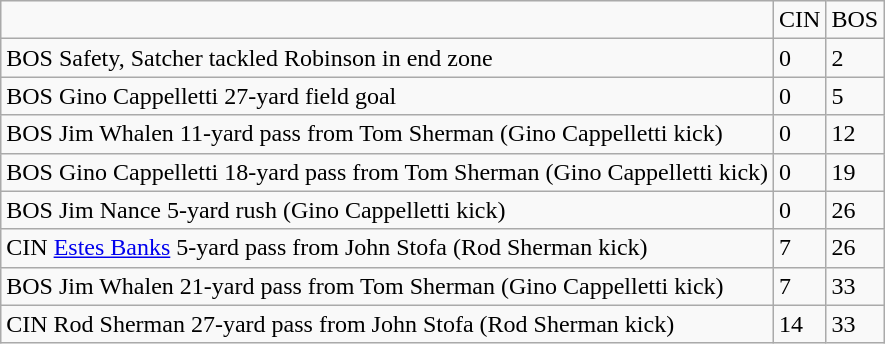<table class="wikitable">
<tr>
<td></td>
<td>CIN</td>
<td>BOS</td>
</tr>
<tr>
<td>BOS Safety, Satcher tackled Robinson in end zone</td>
<td>0</td>
<td>2</td>
</tr>
<tr>
<td>BOS Gino Cappelletti 27-yard field goal</td>
<td>0</td>
<td>5</td>
</tr>
<tr>
<td>BOS Jim Whalen 11-yard pass from Tom Sherman (Gino Cappelletti kick)</td>
<td>0</td>
<td>12</td>
</tr>
<tr>
<td>BOS Gino Cappelletti 18-yard pass from Tom Sherman (Gino Cappelletti kick)</td>
<td>0</td>
<td>19</td>
</tr>
<tr>
<td>BOS Jim Nance 5-yard rush (Gino Cappelletti kick)</td>
<td>0</td>
<td>26</td>
</tr>
<tr>
<td>CIN <a href='#'>Estes Banks</a> 5-yard pass from John Stofa (Rod Sherman kick)</td>
<td>7</td>
<td>26</td>
</tr>
<tr>
<td>BOS Jim Whalen 21-yard pass from Tom Sherman (Gino Cappelletti kick)</td>
<td>7</td>
<td>33</td>
</tr>
<tr>
<td>CIN Rod Sherman 27-yard pass from John Stofa (Rod Sherman kick)</td>
<td>14</td>
<td>33</td>
</tr>
</table>
